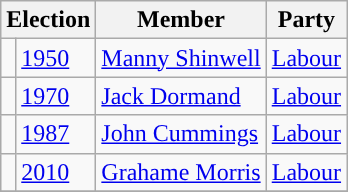<table class="wikitable">
<tr>
<th colspan="2">Election</th>
<th>Member</th>
<th>Party</th>
</tr>
<tr>
<td style="color:inherit;background-color: "></td>
<td><a href='#'>1950</a></td>
<td><a href='#'>Manny Shinwell</a></td>
<td><a href='#'>Labour</a></td>
</tr>
<tr>
<td style="color:inherit;background-color: "></td>
<td><a href='#'>1970</a></td>
<td><a href='#'>Jack Dormand</a></td>
<td><a href='#'>Labour</a></td>
</tr>
<tr>
<td style="color:inherit;background-color: "></td>
<td><a href='#'>1987</a></td>
<td><a href='#'>John Cummings</a></td>
<td><a href='#'>Labour</a></td>
</tr>
<tr>
<td style="color:inherit;background-color: "></td>
<td><a href='#'>2010</a></td>
<td><a href='#'>Grahame Morris</a></td>
<td><a href='#'>Labour</a></td>
</tr>
<tr>
</tr>
</table>
